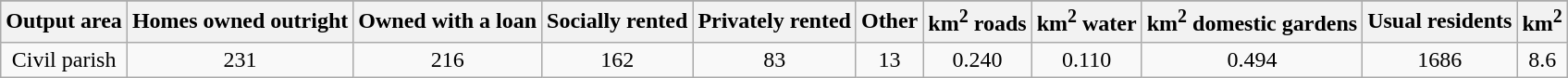<table class="wikitable">
<tr>
</tr>
<tr>
<th>Output area</th>
<th>Homes owned outright</th>
<th>Owned with a loan</th>
<th>Socially rented</th>
<th>Privately rented</th>
<th>Other</th>
<th>km<sup>2</sup> roads</th>
<th>km<sup>2</sup> water</th>
<th>km<sup>2</sup>  domestic gardens</th>
<th>Usual residents</th>
<th>km<sup>2</sup></th>
</tr>
<tr align=center>
<td>Civil parish</td>
<td>231</td>
<td>216</td>
<td>162</td>
<td>83</td>
<td>13</td>
<td>0.240</td>
<td>0.110</td>
<td>0.494</td>
<td>1686</td>
<td>8.6</td>
</tr>
</table>
